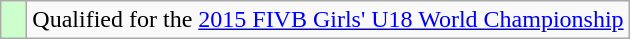<table class="wikitable" style="text-align: left;">
<tr>
<td width=10px bgcolor=#ccffcc></td>
<td>Qualified for the <a href='#'>2015 FIVB Girls' U18 World Championship</a></td>
</tr>
</table>
